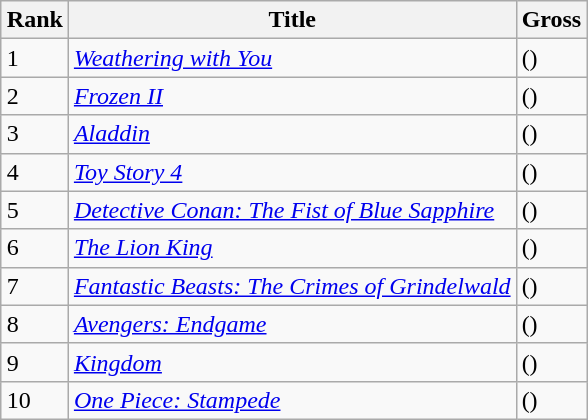<table class="wikitable sortable" style="margin:auto; margin:auto;">
<tr>
<th>Rank</th>
<th>Title</th>
<th>Gross</th>
</tr>
<tr>
<td>1</td>
<td> <em><a href='#'>Weathering with You</a></em></td>
<td> ()</td>
</tr>
<tr>
<td>2</td>
<td><em><a href='#'>Frozen II</a></em></td>
<td> ()</td>
</tr>
<tr>
<td>3</td>
<td><em><a href='#'>Aladdin</a></em></td>
<td> ()</td>
</tr>
<tr>
<td>4</td>
<td><em><a href='#'>Toy Story 4</a></em></td>
<td> ()</td>
</tr>
<tr>
<td>5</td>
<td> <em><a href='#'>Detective Conan: The Fist of Blue Sapphire</a></em></td>
<td> ()</td>
</tr>
<tr>
<td>6</td>
<td><em><a href='#'>The Lion King</a></em></td>
<td> ()</td>
</tr>
<tr>
<td>7</td>
<td><em><a href='#'>Fantastic Beasts: The Crimes of Grindelwald</a></em></td>
<td> ()</td>
</tr>
<tr>
<td>8</td>
<td><em><a href='#'>Avengers: Endgame</a></em></td>
<td> ()</td>
</tr>
<tr>
<td>9</td>
<td> <em><a href='#'>Kingdom</a></em></td>
<td> ()</td>
</tr>
<tr>
<td>10</td>
<td> <em><a href='#'>One Piece: Stampede</a></em></td>
<td> ()</td>
</tr>
</table>
